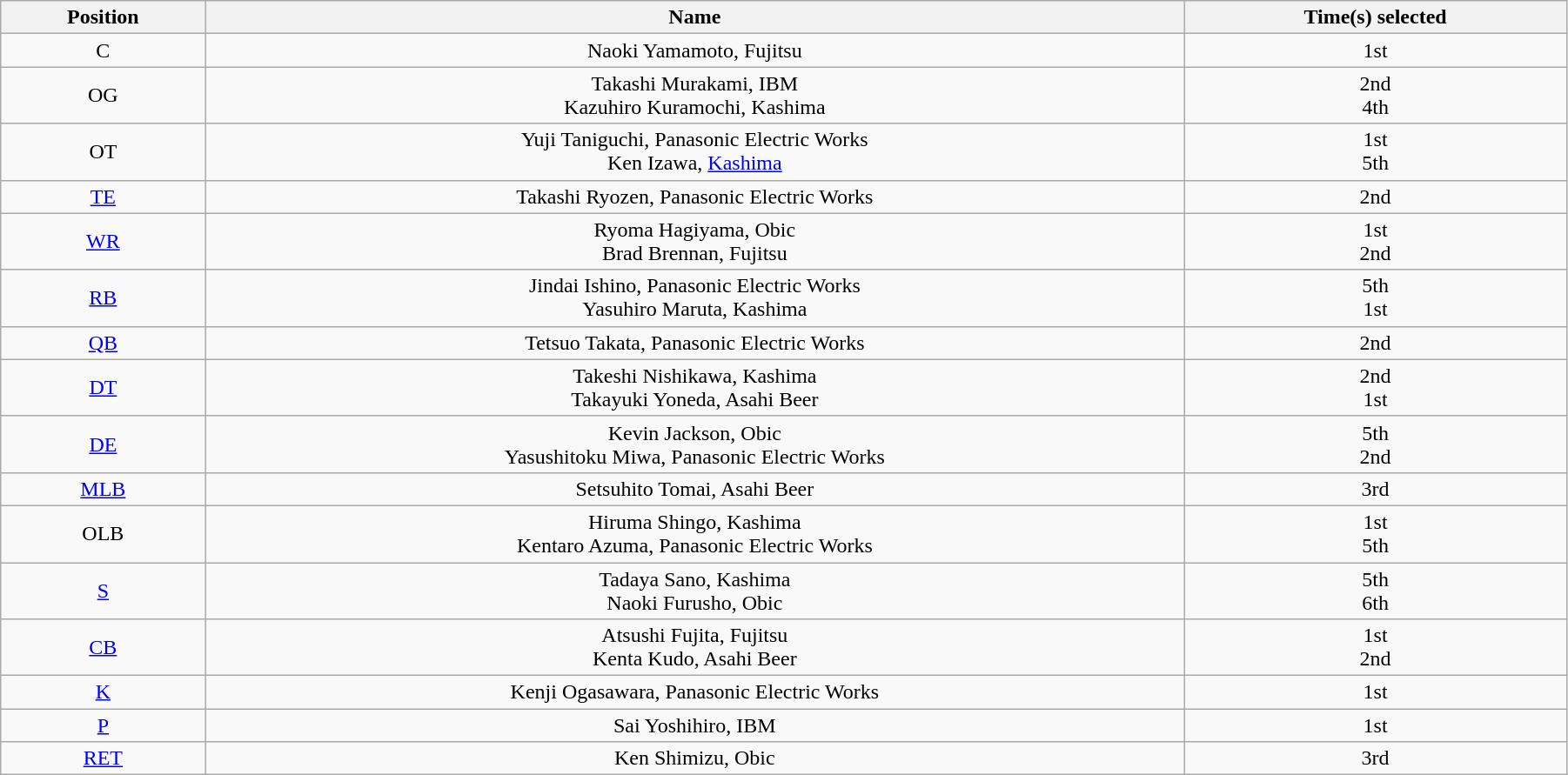<table class="wikitable" style="text-align:Center;width:95%;">
<tr>
<th>Position</th>
<th>Name</th>
<th>Time(s) selected</th>
</tr>
<tr>
<td>C</td>
<td>Naoki Yamamoto, Fujitsu</td>
<td>1st</td>
</tr>
<tr>
<td>OG</td>
<td>Takashi Murakami, IBM<br>Kazuhiro Kuramochi, Kashima</td>
<td>2nd<br>4th</td>
</tr>
<tr>
<td>OT</td>
<td>Yuji Taniguchi, Panasonic Electric Works<br>Ken Izawa, <a href='#'>Kashima</a></td>
<td>1st<br>5th</td>
</tr>
<tr>
<td><a href='#'>TE</a></td>
<td>Takashi Ryozen, Panasonic Electric Works</td>
<td>2nd</td>
</tr>
<tr>
<td><a href='#'>WR</a></td>
<td>Ryoma Hagiyama, Obic<br>Brad Brennan, Fujitsu</td>
<td>1st<br>2nd</td>
</tr>
<tr>
<td><a href='#'>RB</a></td>
<td>Jindai Ishino, Panasonic Electric Works<br>Yasuhiro Maruta, Kashima</td>
<td>5th<br>1st</td>
</tr>
<tr>
<td><a href='#'>QB</a></td>
<td>Tetsuo Takata, Panasonic Electric Works</td>
<td>2nd</td>
</tr>
<tr>
<td><a href='#'>DT</a></td>
<td>Takeshi Nishikawa, Kashima<br>Takayuki Yoneda, Asahi Beer</td>
<td>2nd<br>1st</td>
</tr>
<tr>
<td><a href='#'>DE</a></td>
<td>Kevin Jackson, Obic<br>Yasushitoku Miwa, Panasonic Electric Works</td>
<td>5th<br>2nd</td>
</tr>
<tr>
<td><a href='#'>MLB</a></td>
<td>Setsuhito Tomai, Asahi Beer</td>
<td>3rd</td>
</tr>
<tr>
<td>OLB</td>
<td>Hiruma Shingo, Kashima<br>Kentaro Azuma, Panasonic Electric Works</td>
<td>1st<br>5th</td>
</tr>
<tr>
<td><a href='#'>S</a></td>
<td>Tadaya Sano, Kashima<br>Naoki Furusho, Obic</td>
<td>5th<br>6th</td>
</tr>
<tr>
<td><a href='#'>CB</a></td>
<td>Atsushi Fujita, Fujitsu<br>Kenta Kudo, Asahi Beer</td>
<td>1st<br>2nd</td>
</tr>
<tr>
<td><a href='#'>K</a></td>
<td>Kenji Ogasawara, Panasonic Electric Works</td>
<td>1st</td>
</tr>
<tr>
<td><a href='#'>P</a></td>
<td>Sai Yoshihiro, IBM</td>
<td>1st</td>
</tr>
<tr>
<td><a href='#'>RET</a></td>
<td>Ken Shimizu, Obic</td>
<td>3rd</td>
</tr>
</table>
